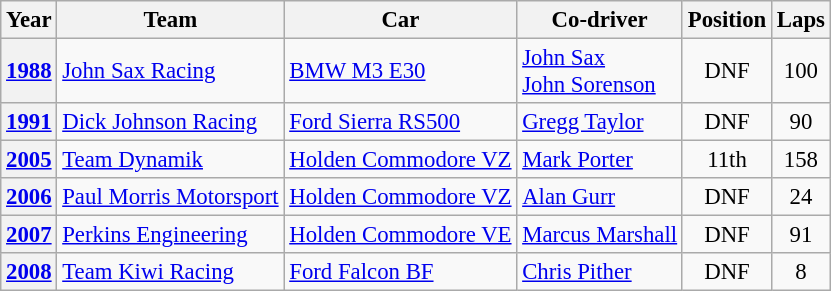<table class="wikitable" style="font-size: 95%;">
<tr>
<th>Year</th>
<th>Team</th>
<th>Car</th>
<th>Co-driver</th>
<th>Position</th>
<th>Laps</th>
</tr>
<tr>
<th><a href='#'>1988</a></th>
<td><a href='#'>John Sax Racing</a></td>
<td><a href='#'>BMW M3 E30</a></td>
<td> <a href='#'>John Sax</a><br> <a href='#'>John Sorenson</a></td>
<td align="center">DNF</td>
<td align="center">100</td>
</tr>
<tr>
<th><a href='#'>1991</a></th>
<td><a href='#'>Dick Johnson Racing</a></td>
<td><a href='#'>Ford Sierra RS500</a></td>
<td> <a href='#'>Gregg Taylor</a></td>
<td align="center">DNF</td>
<td align="center">90</td>
</tr>
<tr>
<th><a href='#'>2005</a></th>
<td><a href='#'>Team Dynamik</a></td>
<td><a href='#'>Holden Commodore VZ</a></td>
<td> <a href='#'>Mark Porter</a></td>
<td align="center">11th</td>
<td align="center">158</td>
</tr>
<tr>
<th><a href='#'>2006</a></th>
<td><a href='#'>Paul Morris Motorsport</a></td>
<td><a href='#'>Holden Commodore VZ</a></td>
<td> <a href='#'>Alan Gurr</a></td>
<td align="center">DNF</td>
<td align="center">24</td>
</tr>
<tr>
<th><a href='#'>2007</a></th>
<td><a href='#'>Perkins Engineering</a></td>
<td><a href='#'>Holden Commodore VE</a></td>
<td> <a href='#'>Marcus Marshall</a></td>
<td align="center">DNF</td>
<td align="center">91</td>
</tr>
<tr>
<th><a href='#'>2008</a></th>
<td><a href='#'>Team Kiwi Racing</a></td>
<td><a href='#'>Ford Falcon BF</a></td>
<td> <a href='#'>Chris Pither</a></td>
<td align="center">DNF</td>
<td align="center">8</td>
</tr>
</table>
